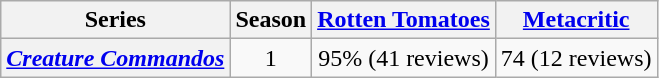<table class="wikitable plainrowheaders unsortable" style="text-align: center;">
<tr>
<th scope="col">Series</th>
<th scope="col">Season</th>
<th scope="col"><a href='#'>Rotten Tomatoes</a></th>
<th scope="col"><a href='#'>Metacritic</a></th>
</tr>
<tr>
<th scope="row"><em><a href='#'>Creature Commandos</a></em></th>
<td>1</td>
<td>95% (41 reviews)</td>
<td>74 (12 reviews)</td>
</tr>
</table>
